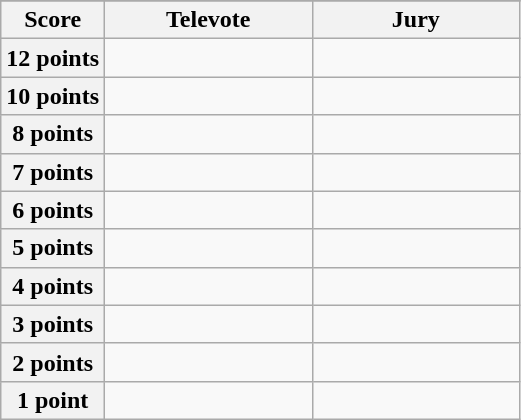<table class="wikitable">
<tr>
</tr>
<tr>
<th scope="col" width="20%">Score</th>
<th scope="col" width="40%">Televote</th>
<th scope="col" width="40%">Jury</th>
</tr>
<tr>
<th scope="row">12 points</th>
<td></td>
<td></td>
</tr>
<tr>
<th scope="row">10 points</th>
<td></td>
<td></td>
</tr>
<tr>
<th scope="row">8 points</th>
<td></td>
<td></td>
</tr>
<tr>
<th scope="row">7 points</th>
<td></td>
<td></td>
</tr>
<tr>
<th scope="row">6 points</th>
<td></td>
<td></td>
</tr>
<tr>
<th scope="row">5 points</th>
<td></td>
<td></td>
</tr>
<tr>
<th scope="row">4 points</th>
<td></td>
<td></td>
</tr>
<tr>
<th scope="row">3 points</th>
<td></td>
<td></td>
</tr>
<tr>
<th scope="row">2 points</th>
<td></td>
<td></td>
</tr>
<tr>
<th scope="row">1 point</th>
<td></td>
<td></td>
</tr>
</table>
